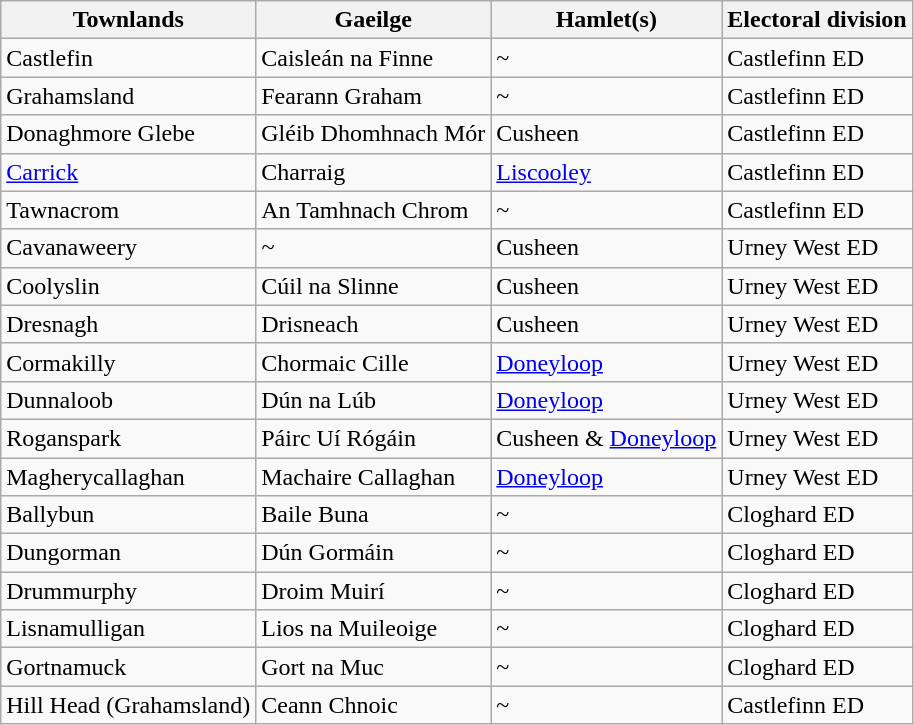<table class="wikitable">
<tr>
<th>Townlands</th>
<th>Gaeilge</th>
<th>Hamlet(s)</th>
<th>Electoral division</th>
</tr>
<tr>
<td>Castlefin</td>
<td>Caisleán na Finne</td>
<td>~</td>
<td>Castlefinn ED</td>
</tr>
<tr>
<td>Grahamsland</td>
<td>Fearann Graham</td>
<td>~</td>
<td>Castlefinn ED</td>
</tr>
<tr>
<td>Donaghmore Glebe</td>
<td>Gléib Dhomhnach Mór</td>
<td>Cusheen</td>
<td>Castlefinn ED</td>
</tr>
<tr>
<td><a href='#'>Carrick</a></td>
<td>Charraig</td>
<td><a href='#'>Liscooley</a></td>
<td>Castlefinn ED</td>
</tr>
<tr>
<td>Tawnacrom</td>
<td>An Tamhnach Chrom</td>
<td>~</td>
<td>Castlefinn ED</td>
</tr>
<tr>
<td>Cavanaweery</td>
<td><em>~</em></td>
<td>Cusheen</td>
<td>Urney West ED</td>
</tr>
<tr>
<td>Coolyslin</td>
<td>Cúil na Slinne</td>
<td>Cusheen</td>
<td>Urney West ED</td>
</tr>
<tr>
<td>Dresnagh</td>
<td>Drisneach</td>
<td>Cusheen</td>
<td>Urney West ED</td>
</tr>
<tr>
<td>Cormakilly</td>
<td>Chormaic Cille</td>
<td><a href='#'>Doneyloop</a></td>
<td>Urney West ED</td>
</tr>
<tr>
<td>Dunnaloob</td>
<td>Dún na Lúb</td>
<td><a href='#'>Doneyloop</a></td>
<td>Urney West ED</td>
</tr>
<tr>
<td>Roganspark</td>
<td>Páirc Uí Rógáin</td>
<td>Cusheen & <a href='#'>Doneyloop</a></td>
<td>Urney West ED</td>
</tr>
<tr>
<td>Magherycallaghan</td>
<td>Machaire Callaghan</td>
<td><a href='#'>Doneyloop</a></td>
<td>Urney West ED</td>
</tr>
<tr>
<td>Ballybun</td>
<td>Baile Buna</td>
<td>~</td>
<td>Cloghard ED</td>
</tr>
<tr>
<td>Dungorman</td>
<td>Dún Gormáin</td>
<td>~</td>
<td>Cloghard ED</td>
</tr>
<tr>
<td>Drummurphy</td>
<td>Droim Muirí</td>
<td>~</td>
<td>Cloghard ED</td>
</tr>
<tr>
<td>Lisnamulligan</td>
<td>Lios na Muileoige</td>
<td>~</td>
<td>Cloghard ED</td>
</tr>
<tr>
<td>Gortnamuck</td>
<td>Gort na Muc</td>
<td>~</td>
<td>Cloghard ED</td>
</tr>
<tr>
<td>Hill Head (Grahamsland)</td>
<td>Ceann Chnoic</td>
<td>~</td>
<td>Castlefinn ED</td>
</tr>
</table>
